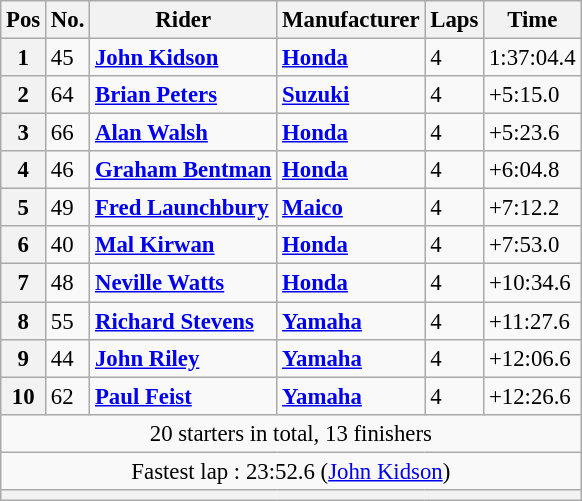<table class="wikitable" style="font-size: 95%;">
<tr>
<th>Pos</th>
<th>No.</th>
<th>Rider</th>
<th>Manufacturer</th>
<th>Laps</th>
<th>Time</th>
</tr>
<tr>
<th>1</th>
<td>45</td>
<td> <strong><a href='#'>John Kidson</a></strong></td>
<td><strong><a href='#'>Honda</a></strong></td>
<td>4</td>
<td>1:37:04.4</td>
</tr>
<tr>
<th>2</th>
<td>64</td>
<td> <strong><a href='#'>Brian Peters</a></strong></td>
<td><strong><a href='#'>Suzuki</a></strong></td>
<td>4</td>
<td>+5:15.0</td>
</tr>
<tr>
<th>3</th>
<td>66</td>
<td> <strong><a href='#'>Alan Walsh</a></strong></td>
<td><strong><a href='#'>Honda</a></strong></td>
<td>4</td>
<td>+5:23.6</td>
</tr>
<tr>
<th>4</th>
<td>46</td>
<td> <strong><a href='#'>Graham Bentman</a></strong></td>
<td><strong><a href='#'>Honda</a></strong></td>
<td>4</td>
<td>+6:04.8</td>
</tr>
<tr>
<th>5</th>
<td>49</td>
<td> <strong><a href='#'>Fred Launchbury</a></strong></td>
<td><strong><a href='#'>Maico</a></strong></td>
<td>4</td>
<td>+7:12.2</td>
</tr>
<tr>
<th>6</th>
<td>40</td>
<td> <strong><a href='#'>Mal Kirwan</a></strong></td>
<td><strong><a href='#'>Honda</a></strong></td>
<td>4</td>
<td>+7:53.0</td>
</tr>
<tr>
<th>7</th>
<td>48</td>
<td> <strong><a href='#'>Neville Watts</a></strong></td>
<td><strong><a href='#'>Honda</a></strong></td>
<td>4</td>
<td>+10:34.6</td>
</tr>
<tr>
<th>8</th>
<td>55</td>
<td> <strong><a href='#'>Richard Stevens</a></strong></td>
<td><strong><a href='#'>Yamaha</a></strong></td>
<td>4</td>
<td>+11:27.6</td>
</tr>
<tr>
<th>9</th>
<td>44</td>
<td> <strong><a href='#'>John Riley</a></strong></td>
<td><strong><a href='#'>Yamaha</a></strong></td>
<td>4</td>
<td>+12:06.6</td>
</tr>
<tr>
<th>10</th>
<td>62</td>
<td> <strong><a href='#'>Paul Feist</a></strong></td>
<td><strong><a href='#'>Yamaha</a></strong></td>
<td>4</td>
<td>+12:26.6</td>
</tr>
<tr>
<td colspan=6 align=center>20 starters in total, 13 finishers</td>
</tr>
<tr>
<td colspan=6 align=center>Fastest lap : 23:52.6 (<a href='#'>John Kidson</a>)</td>
</tr>
<tr>
<th colspan=6></th>
</tr>
</table>
